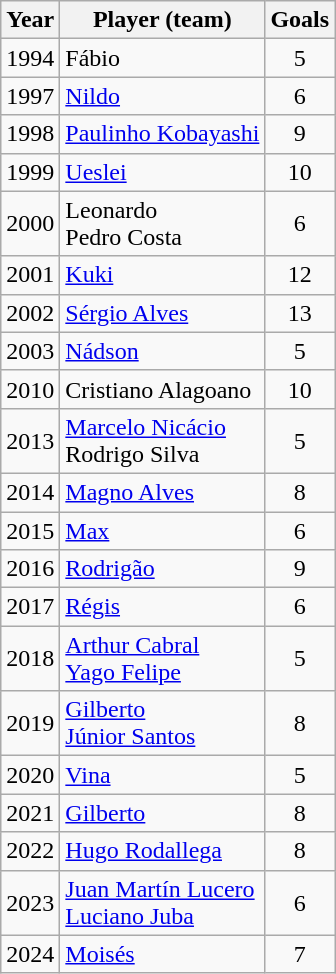<table class="wikitable">
<tr>
<th>Year</th>
<th>Player (team)</th>
<th>Goals</th>
</tr>
<tr>
<td>1994</td>
<td>Fábio </td>
<td align="center">5</td>
</tr>
<tr>
<td>1997</td>
<td><a href='#'>Nildo</a> </td>
<td align="center">6</td>
</tr>
<tr>
<td>1998</td>
<td><a href='#'>Paulinho Kobayashi</a> </td>
<td align="center">9</td>
</tr>
<tr>
<td>1999</td>
<td><a href='#'>Ueslei</a> </td>
<td align="center">10</td>
</tr>
<tr>
<td>2000</td>
<td>Leonardo  <br> Pedro Costa </td>
<td align="center">6</td>
</tr>
<tr>
<td>2001</td>
<td><a href='#'>Kuki</a> </td>
<td align="center">12</td>
</tr>
<tr>
<td>2002</td>
<td><a href='#'>Sérgio Alves</a> </td>
<td align="center">13</td>
</tr>
<tr>
<td>2003</td>
<td><a href='#'>Nádson</a> </td>
<td align="center">5</td>
</tr>
<tr>
<td>2010</td>
<td>Cristiano Alagoano </td>
<td align="center">10</td>
</tr>
<tr>
<td>2013</td>
<td><a href='#'>Marcelo Nicácio</a>  <br> Rodrigo Silva </td>
<td align="center">5</td>
</tr>
<tr>
<td>2014</td>
<td><a href='#'>Magno Alves</a> </td>
<td align="center">8</td>
</tr>
<tr>
<td>2015</td>
<td><a href='#'>Max</a> </td>
<td align="center">6</td>
</tr>
<tr>
<td>2016</td>
<td><a href='#'>Rodrigão</a> </td>
<td align="center">9</td>
</tr>
<tr>
<td>2017</td>
<td><a href='#'>Régis</a> </td>
<td align="center">6</td>
</tr>
<tr>
<td>2018</td>
<td><a href='#'>Arthur Cabral</a>  <br> <a href='#'>Yago Felipe</a> </td>
<td align="center">5</td>
</tr>
<tr>
<td>2019</td>
<td><a href='#'>Gilberto</a>  <br> <a href='#'>Júnior Santos</a> </td>
<td align="center">8</td>
</tr>
<tr>
<td>2020</td>
<td><a href='#'>Vina</a> </td>
<td align="center">5</td>
</tr>
<tr>
<td>2021</td>
<td><a href='#'>Gilberto</a> </td>
<td align="center">8</td>
</tr>
<tr>
<td>2022</td>
<td> <a href='#'>Hugo Rodallega</a> </td>
<td align="center">8</td>
</tr>
<tr>
<td>2023</td>
<td> <a href='#'>Juan Martín Lucero</a>  <br> <a href='#'>Luciano Juba</a> </td>
<td align="center">6</td>
</tr>
<tr>
<td>2024</td>
<td><a href='#'>Moisés</a> </td>
<td align="center">7</td>
</tr>
</table>
